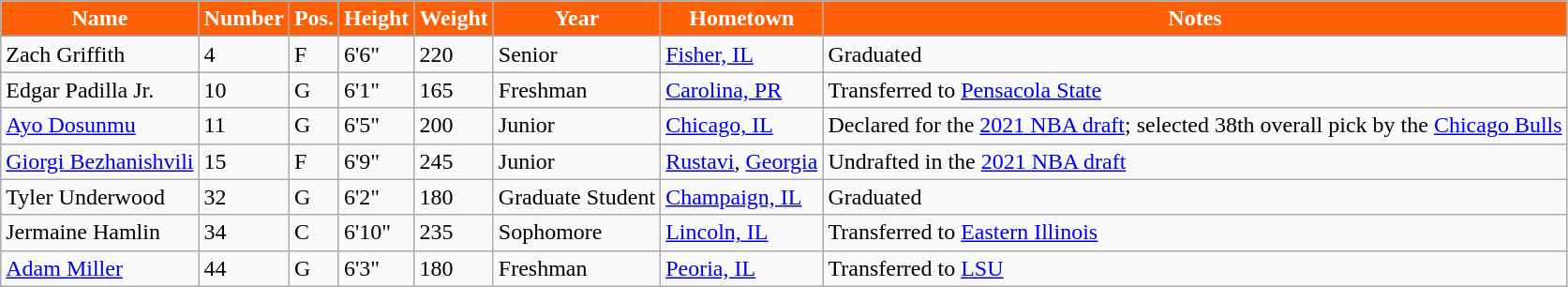<table class="wikitable sortable" border="1">
<tr style="background-color: white;">
<th style="background-color: #FF5F05;color:white">Name</th>
<th style="background-color: #FF5F05;color:white">Number</th>
<th style="background-color: #FF5F05;color:white">Pos.</th>
<th style="background-color: #FF5F05;color:white">Height</th>
<th style="background-color: #FF5F05;color:white">Weight</th>
<th style="background-color: #FF5F05;color:white">Year</th>
<th style="background-color: #FF5F05;color:white">Hometown</th>
<th class="unsortable" style="background-color: #FF5F05;color:white">Notes</th>
</tr>
<tr>
<td>Zach Griffith</td>
<td>4</td>
<td>F</td>
<td>6'6"</td>
<td>220</td>
<td>Senior</td>
<td><a href='#'>Fisher, IL</a></td>
<td>Graduated</td>
</tr>
<tr>
<td>Edgar Padilla Jr.</td>
<td>10</td>
<td>G</td>
<td>6'1"</td>
<td>165</td>
<td>Freshman</td>
<td><a href='#'>Carolina, PR</a></td>
<td>Transferred to <a href='#'>Pensacola State</a></td>
</tr>
<tr>
<td><a href='#'>Ayo Dosunmu</a></td>
<td>11</td>
<td>G</td>
<td>6'5"</td>
<td>200</td>
<td>Junior</td>
<td><a href='#'>Chicago, IL</a></td>
<td>Declared for the <a href='#'>2021 NBA draft</a>; selected 38th overall pick by the <a href='#'>Chicago Bulls</a></td>
</tr>
<tr>
<td><a href='#'>Giorgi Bezhanishvili</a></td>
<td>15</td>
<td>F</td>
<td>6'9"</td>
<td>245</td>
<td>Junior</td>
<td><a href='#'>Rustavi</a>, <a href='#'>Georgia</a></td>
<td>Undrafted in the <a href='#'>2021 NBA draft</a></td>
</tr>
<tr>
<td>Tyler Underwood</td>
<td>32</td>
<td>G</td>
<td>6'2"</td>
<td>180</td>
<td>Graduate Student</td>
<td><a href='#'>Champaign, IL</a></td>
<td>Graduated</td>
</tr>
<tr>
<td>Jermaine Hamlin</td>
<td>34</td>
<td>C</td>
<td>6'10"</td>
<td>235</td>
<td>Sophomore</td>
<td><a href='#'>Lincoln, IL</a></td>
<td>Transferred to <a href='#'>Eastern Illinois</a></td>
</tr>
<tr>
<td><a href='#'>Adam Miller</a></td>
<td>44</td>
<td>G</td>
<td>6'3"</td>
<td>180</td>
<td>Freshman</td>
<td><a href='#'>Peoria, IL</a></td>
<td>Transferred to <a href='#'>LSU</a></td>
</tr>
</table>
